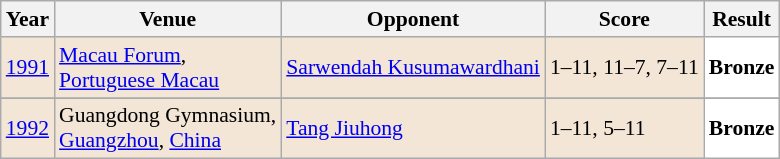<table class="sortable wikitable" style="font-size: 90%;">
<tr>
<th>Year</th>
<th>Venue</th>
<th>Opponent</th>
<th>Score</th>
<th>Result</th>
</tr>
<tr style="background:#F3E6D7">
<td align="center"><a href='#'>1991</a></td>
<td align="left"><a href='#'>Macau Forum</a>, <br> <a href='#'>Portuguese Macau</a></td>
<td align="left"> <a href='#'>Sarwendah Kusumawardhani</a></td>
<td align="left">1–11, 11–7, 7–11</td>
<td style="text-align:left; background:white"> <strong>Bronze</strong></td>
</tr>
<tr>
</tr>
<tr style="background:#F3E6D7">
<td align="center"><a href='#'>1992</a></td>
<td align="left">Guangdong Gymnasium, <br><a href='#'>Guangzhou</a>, <a href='#'>China</a></td>
<td align="left"> <a href='#'>Tang Jiuhong</a></td>
<td align="left">1–11, 5–11</td>
<td style="text-align:left; background:white"> <strong>Bronze</strong></td>
</tr>
</table>
